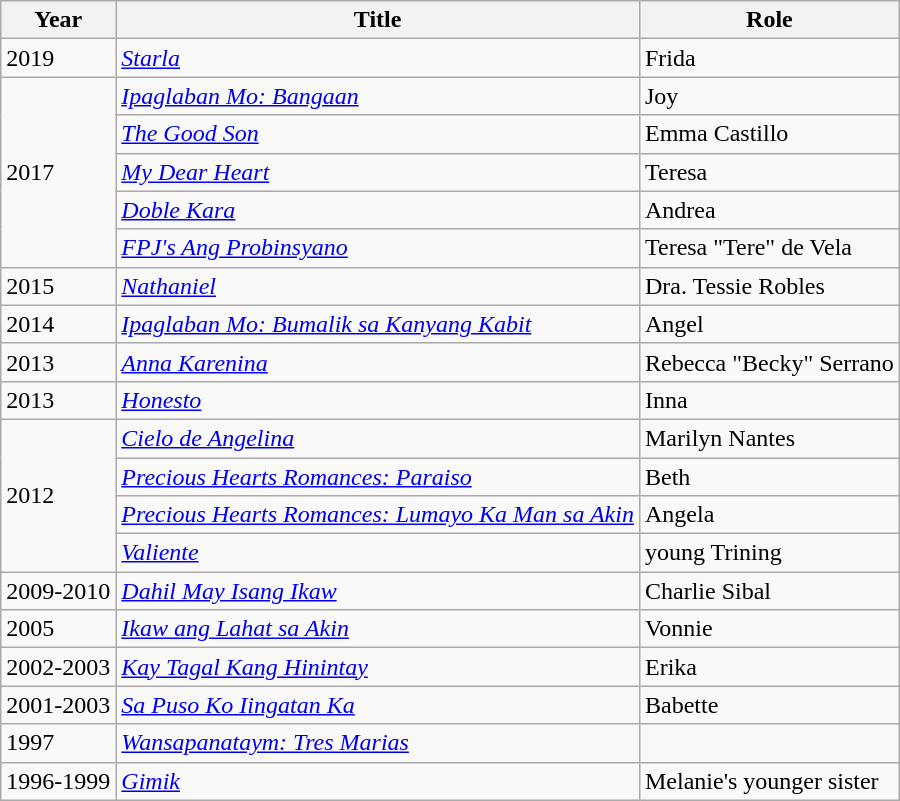<table class="wikitable">
<tr>
<th>Year</th>
<th>Title</th>
<th>Role</th>
</tr>
<tr>
<td>2019</td>
<td><em><a href='#'>Starla</a></em></td>
<td>Frida</td>
</tr>
<tr>
<td rowspan="5">2017</td>
<td><em><a href='#'>Ipaglaban Mo: Bangaan</a></em></td>
<td>Joy</td>
</tr>
<tr>
<td><em><a href='#'>The Good Son</a></em></td>
<td>Emma Castillo</td>
</tr>
<tr>
<td><em><a href='#'>My Dear Heart</a></em></td>
<td>Teresa</td>
</tr>
<tr>
<td><em><a href='#'>Doble Kara</a></em></td>
<td>Andrea</td>
</tr>
<tr>
<td><em><a href='#'>FPJ's Ang Probinsyano</a></em></td>
<td>Teresa "Tere" de Vela</td>
</tr>
<tr>
<td>2015</td>
<td><em><a href='#'>Nathaniel</a></em></td>
<td>Dra. Tessie Robles</td>
</tr>
<tr>
<td>2014</td>
<td><em><a href='#'>Ipaglaban Mo: Bumalik sa Kanyang Kabit</a></em></td>
<td>Angel</td>
</tr>
<tr>
<td>2013</td>
<td><em><a href='#'>Anna Karenina</a></em></td>
<td>Rebecca "Becky" Serrano</td>
</tr>
<tr>
<td>2013</td>
<td><em><a href='#'>Honesto</a></em></td>
<td>Inna</td>
</tr>
<tr>
<td rowspan="4">2012</td>
<td><em><a href='#'>Cielo de Angelina</a></em></td>
<td>Marilyn Nantes</td>
</tr>
<tr>
<td><em><a href='#'>Precious Hearts Romances: Paraiso</a></em></td>
<td>Beth</td>
</tr>
<tr>
<td><em><a href='#'>Precious Hearts Romances: Lumayo Ka Man sa Akin</a></em></td>
<td>Angela</td>
</tr>
<tr>
<td><em><a href='#'>Valiente</a></em></td>
<td>young Trining</td>
</tr>
<tr>
<td>2009-2010</td>
<td><em><a href='#'>Dahil May Isang Ikaw</a></em></td>
<td>Charlie Sibal</td>
</tr>
<tr>
<td>2005</td>
<td><em><a href='#'>Ikaw ang Lahat sa Akin</a></em></td>
<td>Vonnie</td>
</tr>
<tr>
<td>2002-2003</td>
<td><em><a href='#'>Kay Tagal Kang Hinintay</a></em></td>
<td>Erika</td>
</tr>
<tr>
<td>2001-2003</td>
<td><em><a href='#'>Sa Puso Ko Iingatan Ka</a></em></td>
<td>Babette</td>
</tr>
<tr>
<td>1997</td>
<td><em><a href='#'>Wansapanataym: Tres Marias</a></em></td>
<td></td>
</tr>
<tr>
<td>1996-1999</td>
<td><em><a href='#'>Gimik</a></em></td>
<td>Melanie's younger sister</td>
</tr>
</table>
